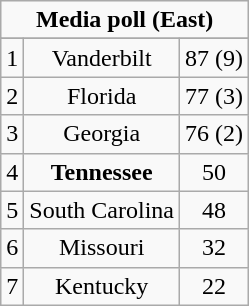<table class="wikitable">
<tr align="center">
<td align="center" Colspan="3"><strong>Media poll (East)</strong></td>
</tr>
<tr align="center">
</tr>
<tr align="center">
<td>1</td>
<td>Vanderbilt</td>
<td>87 (9)</td>
</tr>
<tr align="center">
<td>2</td>
<td>Florida</td>
<td>77 (3)</td>
</tr>
<tr align="center">
<td>3</td>
<td>Georgia</td>
<td>76 (2)</td>
</tr>
<tr align="center">
<td>4</td>
<td><strong>Tennessee</strong></td>
<td>50</td>
</tr>
<tr align="center">
<td>5</td>
<td>South Carolina</td>
<td>48</td>
</tr>
<tr align="center">
<td>6</td>
<td>Missouri</td>
<td>32</td>
</tr>
<tr align="center">
<td>7</td>
<td>Kentucky</td>
<td>22</td>
</tr>
</table>
